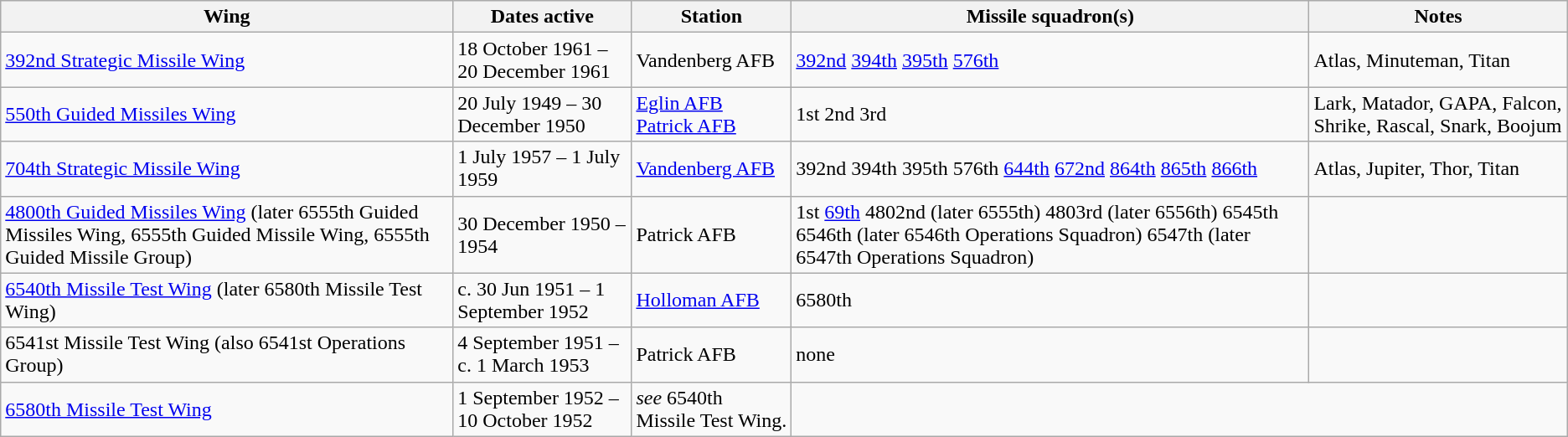<table class="wikitable">
<tr style="background:#efefef;">
<th>Wing</th>
<th>Dates active</th>
<th>Station</th>
<th>Missile squadron(s)</th>
<th>Notes</th>
</tr>
<tr>
<td><a href='#'>392nd Strategic Missile Wing</a></td>
<td>18 October 1961 – 20 December 1961</td>
<td>Vandenberg AFB</td>
<td><a href='#'>392nd</a> <a href='#'>394th</a> <a href='#'>395th</a> <a href='#'>576th</a></td>
<td>Atlas, Minuteman, Titan</td>
</tr>
<tr>
<td><a href='#'>550th Guided Missiles Wing</a></td>
<td>20 July 1949 – 30 December 1950</td>
<td><a href='#'>Eglin AFB</a><br><a href='#'>Patrick AFB</a></td>
<td>1st 2nd 3rd</td>
<td>Lark, Matador, GAPA, Falcon, Shrike, Rascal, Snark, Boojum</td>
</tr>
<tr>
<td><a href='#'>704th Strategic Missile Wing</a></td>
<td>1 July 1957 – 1 July 1959</td>
<td><a href='#'>Vandenberg AFB</a></td>
<td>392nd 394th 395th 576th <a href='#'>644th</a> <a href='#'>672nd</a> <a href='#'>864th</a> <a href='#'>865th</a> <a href='#'>866th</a></td>
<td>Atlas, Jupiter, Thor, Titan</td>
</tr>
<tr>
<td><a href='#'>4800th Guided Missiles Wing</a> (later 6555th Guided Missiles Wing, 6555th Guided Missile Wing, 6555th Guided Missile Group)</td>
<td>30 December 1950 – 1954</td>
<td>Patrick AFB</td>
<td>1st <a href='#'>69th</a> 4802nd (later 6555th) 4803rd (later 6556th) 6545th 6546th (later 6546th Operations Squadron) 6547th (later 6547th Operations Squadron)</td>
<td></td>
</tr>
<tr>
<td><a href='#'>6540th Missile Test Wing</a> (later 6580th Missile Test Wing)</td>
<td>c. 30 Jun 1951 – 1 September 1952</td>
<td><a href='#'>Holloman AFB</a></td>
<td>6580th</td>
<td></td>
</tr>
<tr>
<td>6541st Missile Test Wing (also 6541st Operations Group)</td>
<td>4 September 1951 – c. 1 March 1953</td>
<td>Patrick AFB</td>
<td>none</td>
<td></td>
</tr>
<tr>
<td><a href='#'>6580th Missile Test Wing</a></td>
<td>1 September 1952 – 10 October 1952</td>
<td><em>see</em> 6540th Missile Test Wing.</td>
</tr>
</table>
